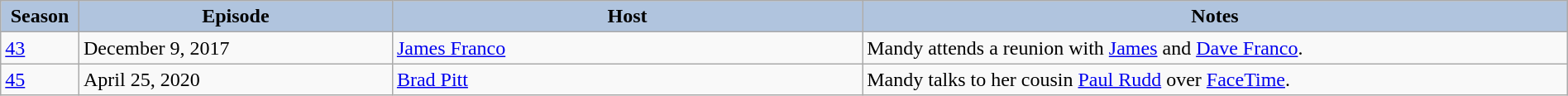<table class="wikitable" style="width:100%;">
<tr>
<th style="background:#B0C4DE;" width="5%">Season</th>
<th style="background:#B0C4DE;" width="20%">Episode</th>
<th style="background:#B0C4DE;" width="30%">Host</th>
<th style="background:#B0C4DE;" width="45%">Notes</th>
</tr>
<tr>
<td><a href='#'>43</a></td>
<td>December 9, 2017</td>
<td><a href='#'>James Franco</a></td>
<td>Mandy attends a reunion with <a href='#'>James</a> and <a href='#'>Dave Franco</a>.</td>
</tr>
<tr>
<td><a href='#'>45</a></td>
<td>April 25, 2020</td>
<td><a href='#'>Brad Pitt</a></td>
<td>Mandy talks to her cousin <a href='#'>Paul Rudd</a> over <a href='#'>FaceTime</a>.</td>
</tr>
</table>
